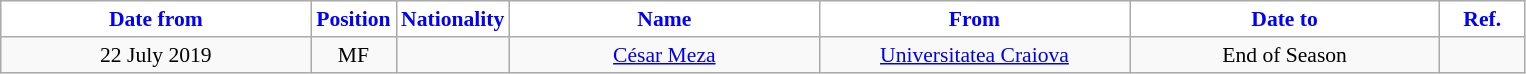<table class="wikitable" style="text-align:center; font-size:90%; ">
<tr>
<th style="background:white; color:blue; width:200px;">Date from</th>
<th style="background:white; color:blue; width:50px;">Position</th>
<th style="background:white; color:blue; width:50px;">Nationality</th>
<th style="background:white; color:blue; width:200px;">Name</th>
<th style="background:white; color:blue; width:200px;">From</th>
<th style="background:white; color:blue; width:200px;">Date to</th>
<th style="background:white; color:blue; width:50px;">Ref.</th>
</tr>
<tr>
<td>22 July 2019</td>
<td>MF</td>
<td></td>
<td><a href='#'>César Meza</a></td>
<td><a href='#'>Universitatea Craiova</a></td>
<td>End of Season</td>
<td></td>
</tr>
</table>
